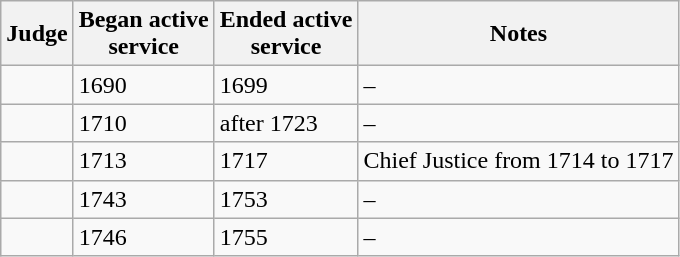<table class="sortable wikitable">
<tr>
<th>Judge</th>
<th>Began active<br>service</th>
<th>Ended active<br>service</th>
<th>Notes</th>
</tr>
<tr>
<td></td>
<td>1690</td>
<td>1699</td>
<td>–</td>
</tr>
<tr>
<td></td>
<td>1710</td>
<td>after 1723</td>
<td>–</td>
</tr>
<tr>
<td></td>
<td>1713</td>
<td>1717</td>
<td>Chief Justice from 1714 to 1717</td>
</tr>
<tr>
<td></td>
<td>1743</td>
<td>1753</td>
<td>–</td>
</tr>
<tr>
<td></td>
<td>1746</td>
<td>1755</td>
<td>–</td>
</tr>
</table>
